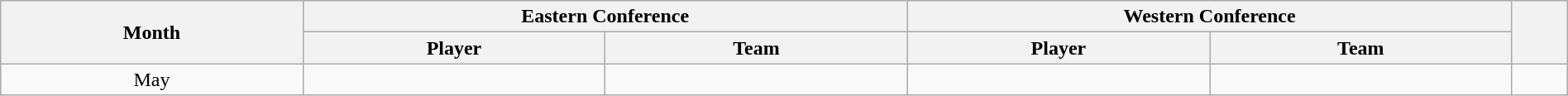<table class="wikitable" style="width: 100%; text-align:center;">
<tr>
<th rowspan=2 width=60>Month</th>
<th colspan=2 width=120>Eastern Conference</th>
<th colspan=2 width=120>Western Conference</th>
<th rowspan=2 width=5></th>
</tr>
<tr>
<th width=60>Player</th>
<th width=60>Team</th>
<th width=60>Player</th>
<th width=60>Team</th>
</tr>
<tr>
<td>May</td>
<td></td>
<td></td>
<td></td>
<td></td>
<td></td>
</tr>
</table>
